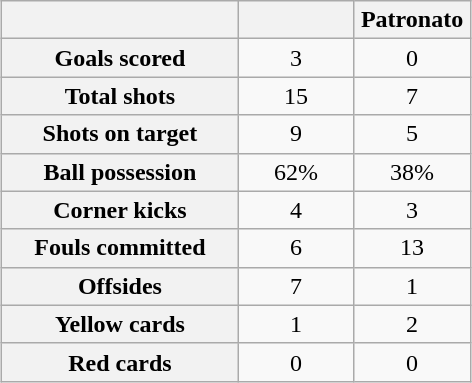<table class="wikitable" style="text-align: center; margin: 0 auto;">
<tr>
<th scope="col" style="width:150px"></th>
<th scope="col" style="width:70px"></th>
<th scope="col" style="width:70px">Patronato</th>
</tr>
<tr>
<th scope=row>Goals scored</th>
<td>3</td>
<td>0</td>
</tr>
<tr>
<th scope=row>Total shots</th>
<td>15</td>
<td>7</td>
</tr>
<tr>
<th scope=row>Shots on target</th>
<td>9</td>
<td>5</td>
</tr>
<tr>
<th scope=row>Ball possession</th>
<td>62%</td>
<td>38%</td>
</tr>
<tr>
<th scope=row>Corner kicks</th>
<td>4</td>
<td>3</td>
</tr>
<tr>
<th scope=row>Fouls committed</th>
<td>6</td>
<td>13</td>
</tr>
<tr>
<th scope=row>Offsides</th>
<td>7</td>
<td>1</td>
</tr>
<tr>
<th scope=row>Yellow cards</th>
<td>1</td>
<td>2</td>
</tr>
<tr>
<th scope=row>Red cards</th>
<td>0</td>
<td>0</td>
</tr>
</table>
